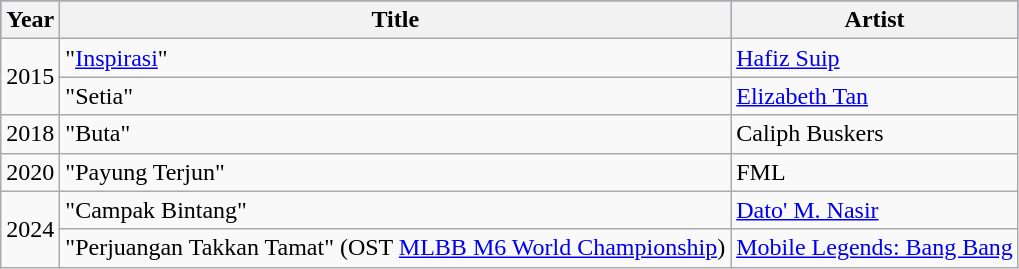<table class="wikitable">
<tr style="background:#96c; text-align:center;">
<th style="text-align:center;">Year</th>
<th>Title</th>
<th>Artist</th>
</tr>
<tr>
<td rowspan="2">2015</td>
<td>"<a href='#'>Inspirasi</a>"</td>
<td><a href='#'>Hafiz Suip</a></td>
</tr>
<tr>
<td>"Setia"</td>
<td><a href='#'>Elizabeth Tan</a></td>
</tr>
<tr>
<td>2018</td>
<td>"Buta"</td>
<td>Caliph Buskers</td>
</tr>
<tr>
<td>2020</td>
<td>"Payung Terjun"</td>
<td>FML</td>
</tr>
<tr>
<td rowspan="2">2024</td>
<td>"Campak Bintang"</td>
<td><a href='#'>Dato' M. Nasir</a></td>
</tr>
<tr>
<td>"Perjuangan Takkan Tamat" (OST <a href='#'>MLBB M6 World Championship</a>)</td>
<td><a href='#'>Mobile Legends: Bang Bang</a></td>
</tr>
</table>
